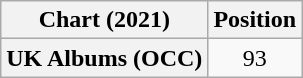<table class="wikitable plainrowheaders" style="text-align:center">
<tr>
<th scope="col">Chart (2021)</th>
<th scope="col">Position</th>
</tr>
<tr>
<th scope="row">UK Albums (OCC)</th>
<td>93</td>
</tr>
</table>
